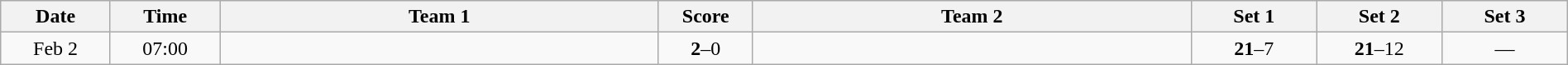<table class="wikitable" width="100%">
<tr>
<th style="width:7%">Date</th>
<th style="width:7%">Time</th>
<th style="width:28%">Team 1</th>
<th style="width:6%">Score</th>
<th style="width:28%">Team 2</th>
<th style="width:8%">Set 1</th>
<th style="width:8%">Set 2</th>
<th style="width:8%">Set 3</th>
</tr>
<tr>
<td style="text-align:center">Feb 2</td>
<td style="text-align:center">07:00</td>
<td style="text-align:right"><strong></strong></td>
<td style="text-align:center"><strong>2</strong>–0</td>
<td style="text-align:left"></td>
<td style="text-align:center"><strong>21</strong>–7</td>
<td style="text-align:center"><strong>21</strong>–12</td>
<td style="text-align:center">—</td>
</tr>
</table>
